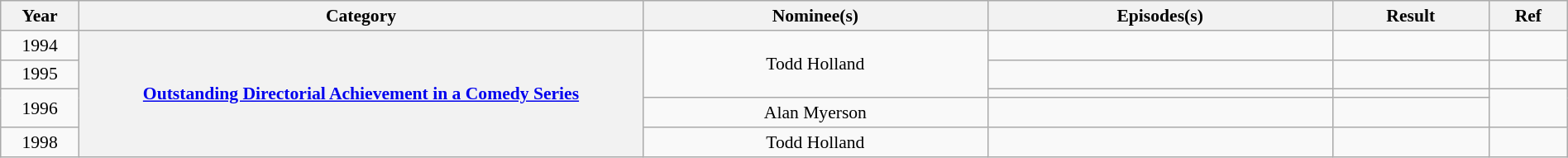<table class="wikitable plainrowheaders" style="font-size: 90%; text-align:center" width=100%>
<tr>
<th scope="col" width="5%">Year</th>
<th scope="col" width="36%">Category</th>
<th scope="col" width="22%">Nominee(s)</th>
<th scope="col" width="22%">Episodes(s)</th>
<th scope="col" width="10%">Result</th>
<th scope="col" width="5%">Ref</th>
</tr>
<tr>
<td>1994</td>
<th scope="row" style="text-align:center" rowspan="5"><a href='#'>Outstanding Directorial Achievement in a Comedy Series</a></th>
<td rowspan="3">Todd Holland</td>
<td></td>
<td></td>
<td></td>
</tr>
<tr>
<td>1995</td>
<td></td>
<td></td>
<td></td>
</tr>
<tr>
<td rowspan="2">1996</td>
<td></td>
<td></td>
<td rowspan="2"></td>
</tr>
<tr>
<td>Alan Myerson</td>
<td></td>
<td></td>
</tr>
<tr>
<td>1998</td>
<td>Todd Holland</td>
<td></td>
<td></td>
<td></td>
</tr>
</table>
